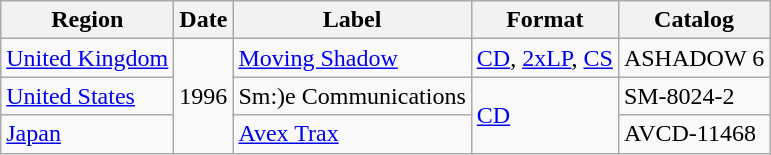<table class="wikitable">
<tr>
<th>Region</th>
<th>Date</th>
<th>Label</th>
<th>Format</th>
<th>Catalog</th>
</tr>
<tr>
<td><a href='#'>United Kingdom</a></td>
<td rowspan="3">1996</td>
<td><a href='#'>Moving Shadow</a></td>
<td><a href='#'>CD</a>, <a href='#'>2xLP</a>, <a href='#'>CS</a></td>
<td>ASHADOW 6</td>
</tr>
<tr>
<td><a href='#'>United States</a></td>
<td>Sm:)e Communications</td>
<td rowspan="2"><a href='#'>CD</a></td>
<td>SM-8024-2</td>
</tr>
<tr>
<td><a href='#'>Japan</a></td>
<td><a href='#'>Avex Trax</a></td>
<td>AVCD-11468</td>
</tr>
</table>
